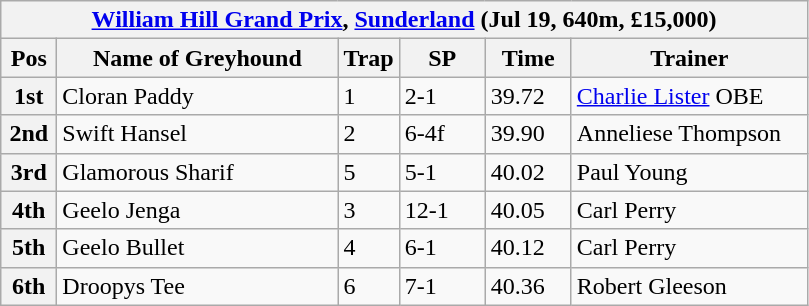<table class="wikitable">
<tr>
<th colspan="6"><a href='#'>William Hill Grand Prix</a>, <a href='#'>Sunderland</a> (Jul 19, 640m, £15,000)</th>
</tr>
<tr>
<th width=30>Pos</th>
<th width=180>Name of Greyhound</th>
<th width=30>Trap</th>
<th width=50>SP</th>
<th width=50>Time</th>
<th width=150>Trainer</th>
</tr>
<tr>
<th>1st</th>
<td>Cloran Paddy </td>
<td>1</td>
<td>2-1</td>
<td>39.72</td>
<td><a href='#'>Charlie Lister</a> OBE</td>
</tr>
<tr>
<th>2nd</th>
<td>Swift Hansel</td>
<td>2</td>
<td>6-4f</td>
<td>39.90</td>
<td>Anneliese Thompson</td>
</tr>
<tr>
<th>3rd</th>
<td>Glamorous Sharif</td>
<td>5</td>
<td>5-1</td>
<td>40.02</td>
<td>Paul Young</td>
</tr>
<tr>
<th>4th</th>
<td>Geelo Jenga</td>
<td>3</td>
<td>12-1</td>
<td>40.05</td>
<td>Carl Perry</td>
</tr>
<tr>
<th>5th</th>
<td>Geelo Bullet</td>
<td>4</td>
<td>6-1</td>
<td>40.12</td>
<td>Carl Perry</td>
</tr>
<tr>
<th>6th</th>
<td>Droopys Tee</td>
<td>6</td>
<td>7-1</td>
<td>40.36</td>
<td>Robert Gleeson</td>
</tr>
</table>
